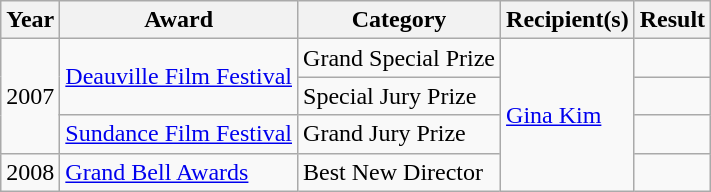<table class="wikitable">
<tr>
<th>Year</th>
<th>Award</th>
<th>Category</th>
<th>Recipient(s)</th>
<th>Result</th>
</tr>
<tr>
<td rowspan="3">2007</td>
<td rowspan="2"><a href='#'>Deauville Film Festival</a></td>
<td>Grand Special Prize</td>
<td rowspan="4"><a href='#'>Gina Kim</a></td>
<td></td>
</tr>
<tr>
<td>Special Jury Prize</td>
<td></td>
</tr>
<tr>
<td><a href='#'>Sundance Film Festival</a></td>
<td>Grand Jury Prize</td>
<td></td>
</tr>
<tr>
<td>2008</td>
<td><a href='#'>Grand Bell Awards</a></td>
<td>Best New Director</td>
<td></td>
</tr>
</table>
